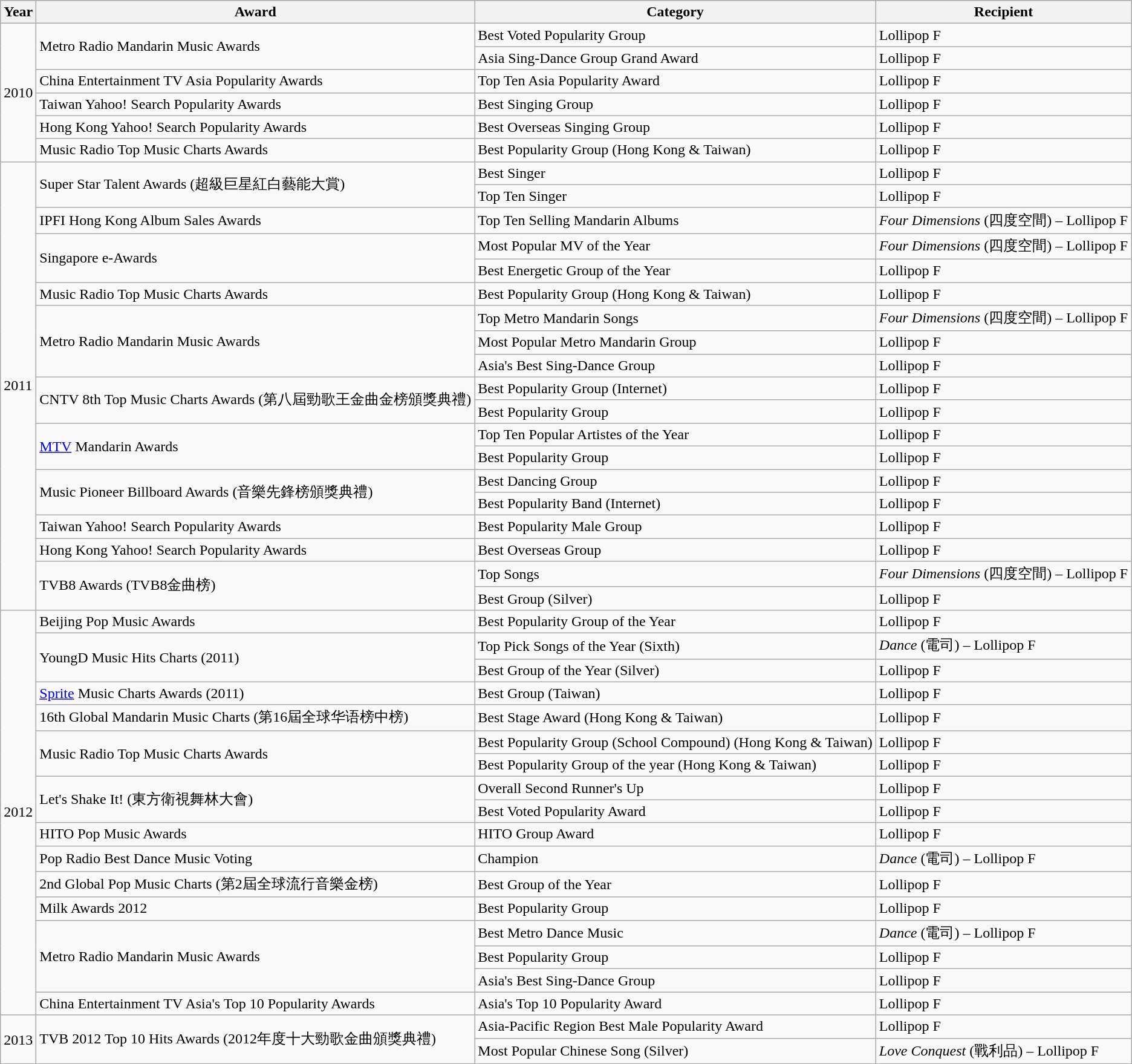<table class="wikitable">
<tr>
<th>Year</th>
<th>Award</th>
<th>Category</th>
<th>Recipient</th>
</tr>
<tr>
<td rowspan="6">2010</td>
<td rowspan="2">Metro Radio Mandarin Music Awards</td>
<td>Best Voted Popularity Group</td>
<td>Lollipop F</td>
</tr>
<tr>
<td>Asia Sing-Dance Group Grand Award</td>
<td>Lollipop F</td>
</tr>
<tr>
<td>China Entertainment TV Asia Popularity Awards</td>
<td>Top Ten Asia Popularity Award</td>
<td>Lollipop F</td>
</tr>
<tr>
<td>Taiwan Yahoo! Search Popularity Awards</td>
<td>Best Singing Group</td>
<td>Lollipop F</td>
</tr>
<tr>
<td>Hong Kong Yahoo! Search Popularity Awards</td>
<td>Best Overseas Singing Group</td>
<td>Lollipop F</td>
</tr>
<tr>
<td>Music Radio Top Music Charts Awards</td>
<td>Best Popularity Group  (Hong Kong & Taiwan)</td>
<td>Lollipop F</td>
</tr>
<tr>
<td rowspan="19">2011</td>
<td rowspan="2">Super Star Talent Awards (超級巨星紅白藝能大賞)</td>
<td>Best Singer</td>
<td>Lollipop F</td>
</tr>
<tr>
<td>Top Ten Singer</td>
<td>Lollipop F</td>
</tr>
<tr>
<td>IPFI Hong Kong Album Sales Awards</td>
<td>Top Ten Selling Mandarin Albums</td>
<td><em>Four Dimensions</em> (四度空間) – Lollipop F</td>
</tr>
<tr>
<td rowspan="2">Singapore e-Awards</td>
<td>Most Popular MV of the Year</td>
<td><em>Four Dimensions</em> (四度空間) – Lollipop F</td>
</tr>
<tr>
<td>Best Energetic Group of the Year</td>
<td>Lollipop F</td>
</tr>
<tr>
<td>Music Radio Top Music Charts Awards</td>
<td>Best Popularity Group (Hong Kong & Taiwan)</td>
<td>Lollipop F</td>
</tr>
<tr>
<td rowspan="3">Metro Radio Mandarin Music Awards</td>
<td>Top Metro Mandarin Songs</td>
<td><em>Four Dimensions</em> (四度空間) – Lollipop F</td>
</tr>
<tr>
<td>Most Popular Metro Mandarin Group</td>
<td>Lollipop F</td>
</tr>
<tr>
<td>Asia's Best Sing-Dance Group</td>
<td>Lollipop F</td>
</tr>
<tr>
<td rowspan="2">CNTV 8th Top Music Charts Awards (第八屆勁歌王金曲金榜頒獎典禮)</td>
<td>Best Popularity Group (Internet)</td>
<td>Lollipop F</td>
</tr>
<tr>
<td>Best Popularity Group</td>
<td>Lollipop F</td>
</tr>
<tr>
<td rowspan="2"><a href='#'>MTV</a> Mandarin Awards</td>
<td>Top Ten Popular Artistes of the Year</td>
<td>Lollipop F</td>
</tr>
<tr>
<td>Best Popularity Group</td>
<td>Lollipop F</td>
</tr>
<tr>
<td rowspan="2">Music Pioneer Billboard Awards (音樂先鋒榜頒獎典禮)</td>
<td>Best Dancing Group</td>
<td>Lollipop F</td>
</tr>
<tr>
<td>Best Popularity Band (Internet)</td>
<td>Lollipop F</td>
</tr>
<tr>
<td>Taiwan Yahoo! Search Popularity Awards</td>
<td>Best Popularity Male Group</td>
<td>Lollipop F</td>
</tr>
<tr>
<td>Hong Kong Yahoo! Search Popularity Awards</td>
<td>Best Overseas Group</td>
<td>Lollipop F</td>
</tr>
<tr>
<td rowspan="2">TVB8 Awards (TVB8金曲榜)</td>
<td>Top Songs</td>
<td><em>Four Dimensions</em> (四度空間) – Lollipop F</td>
</tr>
<tr>
<td>Best Group (Silver)</td>
<td>Lollipop F</td>
</tr>
<tr>
<td rowspan="17">2012</td>
<td>Beijing Pop Music Awards</td>
<td>Best Popularity Group of the Year</td>
<td>Lollipop F</td>
</tr>
<tr>
<td rowspan="2">YoungD Music Hits Charts (2011)</td>
<td>Top Pick Songs of the Year (Sixth)</td>
<td><em>Dance</em> (電司) – Lollipop F</td>
</tr>
<tr>
<td>Best Group of the Year (Silver)</td>
<td>Lollipop F</td>
</tr>
<tr>
<td><a href='#'>Sprite</a> Music Charts Awards (2011)</td>
<td>Best Group (Taiwan)</td>
<td>Lollipop F</td>
</tr>
<tr>
<td>16th Global Mandarin Music Charts (第16屆全球华语榜中榜)</td>
<td>Best Stage Award (Hong Kong & Taiwan)</td>
<td>Lollipop F</td>
</tr>
<tr>
<td rowspan="2">Music Radio Top Music Charts Awards</td>
<td>Best Popularity Group (School Compound) (Hong Kong & Taiwan)</td>
<td>Lollipop F</td>
</tr>
<tr>
<td>Best Popularity Group of the year (Hong Kong & Taiwan)</td>
<td>Lollipop F</td>
</tr>
<tr>
<td rowspan="2">Let's Shake It! (東方衛視舞林大會)</td>
<td>Overall Second Runner's Up</td>
<td>Lollipop F</td>
</tr>
<tr>
<td>Best Voted Popularity Award</td>
<td>Lollipop F</td>
</tr>
<tr>
<td>HITO Pop Music Awards</td>
<td>HITO Group Award</td>
<td>Lollipop F</td>
</tr>
<tr>
<td>Pop Radio Best Dance Music Voting</td>
<td>Champion</td>
<td><em>Dance</em> (電司) – Lollipop F</td>
</tr>
<tr>
<td>2nd Global Pop Music Charts (第2屆全球流行音樂金榜)</td>
<td>Best Group of the Year</td>
<td>Lollipop F</td>
</tr>
<tr>
<td>Milk Awards 2012</td>
<td>Best Popularity Group</td>
<td>Lollipop F</td>
</tr>
<tr>
<td rowspan="3">Metro Radio Mandarin Music Awards</td>
<td>Best Metro Dance Music</td>
<td><em>Dance</em> (電司) – Lollipop F</td>
</tr>
<tr>
<td>Best Popularity Group</td>
<td>Lollipop F</td>
</tr>
<tr>
<td>Asia's Best Sing-Dance Group</td>
<td>Lollipop F</td>
</tr>
<tr>
<td>China Entertainment TV Asia's Top 10 Popularity Awards</td>
<td>Asia's Top 10 Popularity Award</td>
<td>Lollipop F</td>
</tr>
<tr>
<td rowspan="2">2013</td>
<td rowspan="2">TVB 2012 Top 10 Hits Awards (2012年度十大勁歌金曲頒獎典禮)</td>
<td>Asia-Pacific Region Best Male Popularity Award</td>
<td>Lollipop F</td>
</tr>
<tr>
<td>Most Popular Chinese Song (Silver)</td>
<td><em>Love Conquest</em> (戰利品) – Lollipop F</td>
</tr>
</table>
